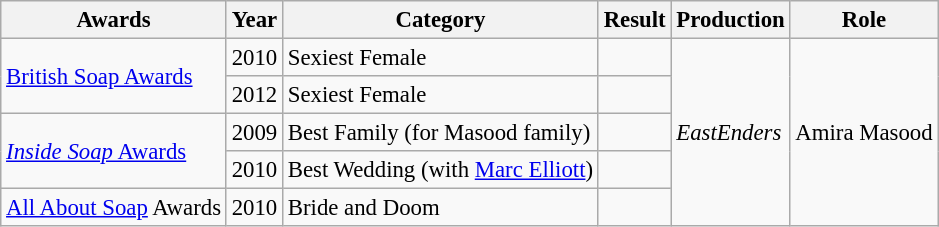<table class="wikitable" style="font-size: 95%">
<tr>
<th>Awards</th>
<th>Year</th>
<th>Category</th>
<th>Result</th>
<th>Production</th>
<th>Role</th>
</tr>
<tr>
<td rowspan="2"><a href='#'>British Soap Awards</a></td>
<td>2010</td>
<td>Sexiest Female</td>
<td></td>
<td rowspan="5"><em>EastEnders</em></td>
<td rowspan="5">Amira Masood</td>
</tr>
<tr>
<td>2012</td>
<td>Sexiest Female</td>
<td></td>
</tr>
<tr>
<td rowspan="2"><a href='#'><em>Inside Soap</em> Awards</a></td>
<td>2009</td>
<td>Best Family (for Masood family)</td>
<td></td>
</tr>
<tr>
<td>2010</td>
<td>Best Wedding (with <a href='#'>Marc Elliott</a>)</td>
<td></td>
</tr>
<tr>
<td><a href='#'>All About Soap</a> Awards</td>
<td>2010</td>
<td>Bride and Doom</td>
<td></td>
</tr>
</table>
